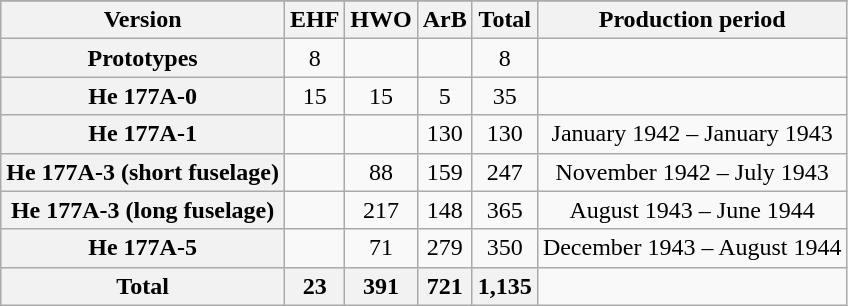<table class="wikitable" style="text-align: center; ">
<tr>
</tr>
<tr>
<th>Version</th>
<th>EHF</th>
<th>HWO</th>
<th>ArB</th>
<th>Total</th>
<th>Production period</th>
</tr>
<tr>
<th>Prototypes</th>
<td>8</td>
<td></td>
<td></td>
<td>8</td>
<td></td>
</tr>
<tr>
<th>He 177A-0</th>
<td>15</td>
<td>15</td>
<td>5</td>
<td>35</td>
<td></td>
</tr>
<tr>
<th>He 177A-1</th>
<td></td>
<td></td>
<td>130</td>
<td>130</td>
<td>January 1942 – January 1943</td>
</tr>
<tr>
<th>He 177A-3 (short fuselage)</th>
<td></td>
<td>88</td>
<td>159</td>
<td>247</td>
<td>November 1942 – July 1943</td>
</tr>
<tr>
<th>He 177A-3 (long fuselage)</th>
<td></td>
<td>217</td>
<td>148</td>
<td>365</td>
<td>August 1943 – June 1944</td>
</tr>
<tr>
<th>He 177A-5</th>
<td></td>
<td>71</td>
<td>279</td>
<td>350</td>
<td>December 1943 – August 1944</td>
</tr>
<tr>
<th>Total</th>
<th>23</th>
<th>391</th>
<th>721</th>
<th>1,135</th>
<td></td>
</tr>
</table>
